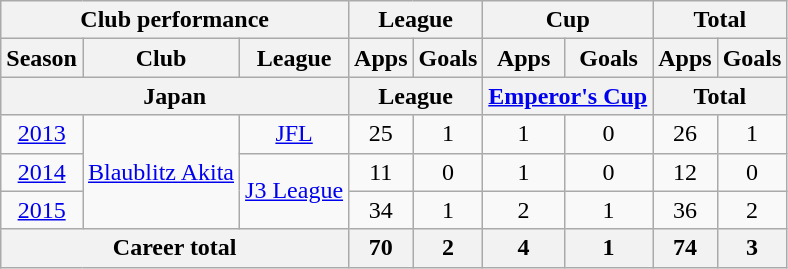<table class="wikitable" style="text-align:center">
<tr>
<th colspan=3>Club performance</th>
<th colspan=2>League</th>
<th colspan=2>Cup</th>
<th colspan=2>Total</th>
</tr>
<tr>
<th>Season</th>
<th>Club</th>
<th>League</th>
<th>Apps</th>
<th>Goals</th>
<th>Apps</th>
<th>Goals</th>
<th>Apps</th>
<th>Goals</th>
</tr>
<tr>
<th colspan=3>Japan</th>
<th colspan=2>League</th>
<th colspan=2><a href='#'>Emperor's Cup</a></th>
<th colspan=2>Total</th>
</tr>
<tr>
<td><a href='#'>2013</a></td>
<td rowspan="3"><a href='#'>Blaublitz Akita</a></td>
<td><a href='#'>JFL</a></td>
<td>25</td>
<td>1</td>
<td>1</td>
<td>0</td>
<td>26</td>
<td>1</td>
</tr>
<tr>
<td><a href='#'>2014</a></td>
<td rowspan="2"><a href='#'>J3 League</a></td>
<td>11</td>
<td>0</td>
<td>1</td>
<td>0</td>
<td>12</td>
<td>0</td>
</tr>
<tr>
<td><a href='#'>2015</a></td>
<td>34</td>
<td>1</td>
<td>2</td>
<td>1</td>
<td>36</td>
<td>2</td>
</tr>
<tr>
<th colspan=3>Career total</th>
<th>70</th>
<th>2</th>
<th>4</th>
<th>1</th>
<th>74</th>
<th>3</th>
</tr>
</table>
